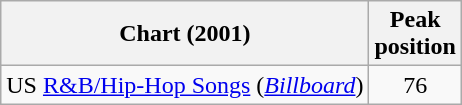<table class="wikitable sortable">
<tr>
<th scope="col">Chart (2001)</th>
<th scope="col">Peak<br>position</th>
</tr>
<tr>
<td>US <a href='#'>R&B/Hip-Hop Songs</a> (<em><a href='#'>Billboard</a></em>)</td>
<td style="text-align:center;">76</td>
</tr>
</table>
